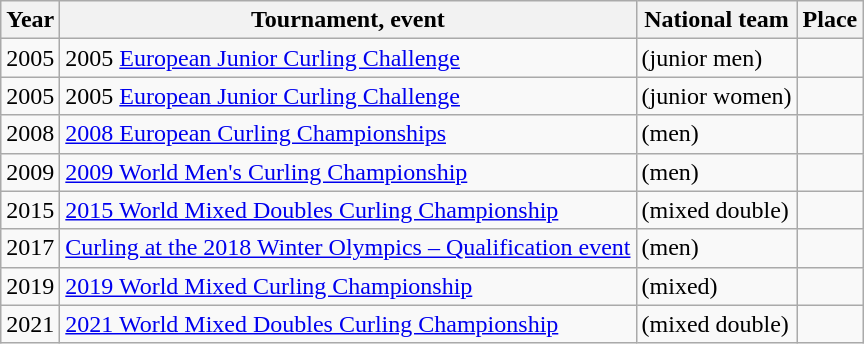<table class="wikitable">
<tr>
<th scope="col">Year</th>
<th scope="col">Tournament, event</th>
<th scope="col">National team</th>
<th scope="col">Place</th>
</tr>
<tr>
<td>2005</td>
<td>2005 <a href='#'>European Junior Curling Challenge</a></td>
<td> (junior men)</td>
<td></td>
</tr>
<tr>
<td>2005</td>
<td>2005 <a href='#'>European Junior Curling Challenge</a></td>
<td> (junior women)</td>
<td></td>
</tr>
<tr>
<td>2008</td>
<td><a href='#'>2008 European Curling Championships</a></td>
<td> (men)</td>
<td></td>
</tr>
<tr>
<td>2009</td>
<td><a href='#'>2009 World Men's Curling Championship</a></td>
<td> (men)</td>
<td></td>
</tr>
<tr>
<td>2015</td>
<td><a href='#'>2015 World Mixed Doubles Curling Championship</a></td>
<td> (mixed double)</td>
<td></td>
</tr>
<tr>
<td>2017</td>
<td><a href='#'>Curling at the 2018 Winter Olympics – Qualification event</a></td>
<td> (men)</td>
<td></td>
</tr>
<tr>
<td>2019</td>
<td><a href='#'>2019 World Mixed Curling Championship</a></td>
<td> (mixed)</td>
<td></td>
</tr>
<tr>
<td>2021</td>
<td><a href='#'>2021 World Mixed Doubles Curling Championship</a></td>
<td> (mixed double)</td>
<td></td>
</tr>
</table>
